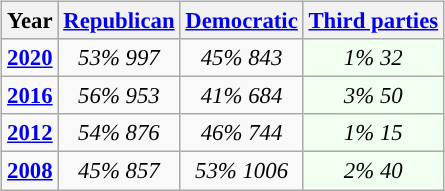<table class="wikitable" style="float:right; font-size:95%;">
<tr bgcolor=lightgrey>
<th>Year</th>
<th><a href='#'>Republican</a></th>
<th><a href='#'>Democratic</a></th>
<th><a href='#'>Third parties</a></th>
</tr>
<tr>
<td style="text-align:center; "><strong><a href='#'>2020</a></strong></td>
<td style="text-align:center; "><em>53%</em> <em>997</em></td>
<td style="text-align:center; "><em>45%</em> <em>843</em></td>
<td style="text-align:center; background:honeyDew;"><em>1%</em> <em>32</em></td>
</tr>
<tr>
<td style="text-align:center; "><strong><a href='#'>2016</a></strong></td>
<td style="text-align:center; "><em>56%</em> <em>953</em></td>
<td style="text-align:center; "><em>41%</em> <em>684</em></td>
<td style="text-align:center; background:honeyDew;"><em>3%</em> <em>50</em></td>
</tr>
<tr>
<td style="text-align:center; "><strong><a href='#'>2012</a></strong></td>
<td style="text-align:center; "><em>54%</em> <em>876</em></td>
<td style="text-align:center; "><em>46%</em> <em>744</em></td>
<td style="text-align:center; background:honeyDew;"><em>1%</em> <em>15</em></td>
</tr>
<tr>
<td style="text-align:center; "><strong><a href='#'>2008</a></strong></td>
<td style="text-align:center; "><em>45%</em> <em>857</em></td>
<td style="text-align:center; "><em>53%</em> <em>1006</em></td>
<td style="text-align:center; background:honeyDew;"><em>2%</em> <em>40</em></td>
</tr>
</table>
